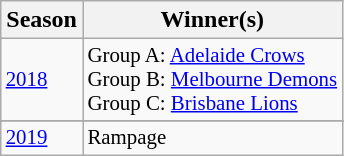<table class="wikitable">
<tr>
<th>Season</th>
<th>Winner(s)</th>
</tr>
<tr style="font-size: 87%;">
<td><a href='#'>2018</a></td>
<td>Group A: <a href='#'>Adelaide Crows</a><br>Group B: <a href='#'>Melbourne Demons</a><br>Group C: <a href='#'>Brisbane Lions</a></td>
</tr>
<tr>
</tr>
<tr style="font-size: 87%;">
<td><a href='#'>2019</a></td>
<td>Rampage</td>
</tr>
</table>
